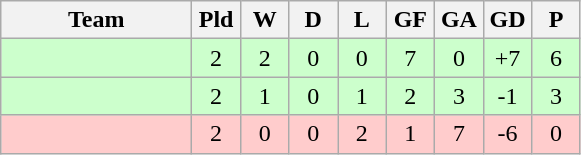<table class="wikitable">
<tr>
<th width=120>Team</th>
<th width=25>Pld</th>
<th width=25>W</th>
<th width=25>D</th>
<th width=25>L</th>
<th width=25>GF</th>
<th width=25>GA</th>
<th width=25>GD</th>
<th width=25>P</th>
</tr>
<tr align=center bgcolor=#ccffcc>
<td align=left></td>
<td>2</td>
<td>2</td>
<td>0</td>
<td>0</td>
<td>7</td>
<td>0</td>
<td>+7</td>
<td>6</td>
</tr>
<tr align=center bgcolor=#ccffcc>
<td align=left></td>
<td>2</td>
<td>1</td>
<td>0</td>
<td>1</td>
<td>2</td>
<td>3</td>
<td>-1</td>
<td>3</td>
</tr>
<tr align=center bgcolor=#ffcccc>
<td align=left></td>
<td>2</td>
<td>0</td>
<td>0</td>
<td>2</td>
<td>1</td>
<td>7</td>
<td>-6</td>
<td>0</td>
</tr>
</table>
